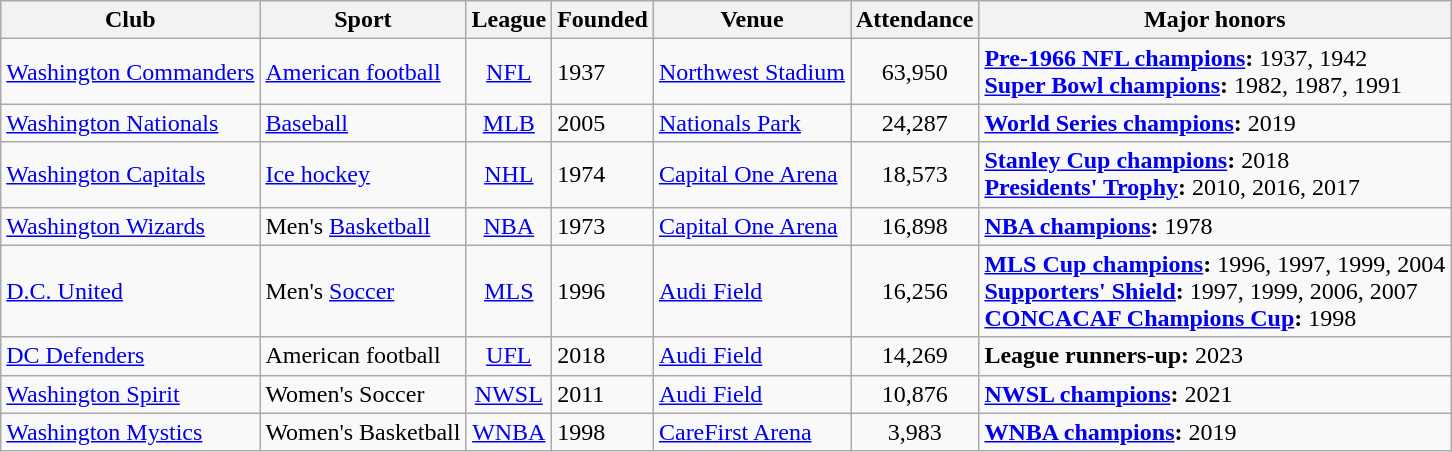<table class="wikitable sortable">
<tr>
<th>Club</th>
<th>Sport</th>
<th>League</th>
<th>Founded</th>
<th>Venue</th>
<th>Attendance</th>
<th>Major honors</th>
</tr>
<tr>
<td><a href='#'>Washington Commanders</a></td>
<td><a href='#'>American football</a></td>
<td align=center><a href='#'>NFL</a></td>
<td>1937</td>
<td><a href='#'>Northwest Stadium</a></td>
<td align=center>63,950</td>
<td><strong><a href='#'>Pre-1966 NFL champions</a>:</strong> 1937, 1942<br><strong><a href='#'>Super Bowl champions</a>:</strong> 1982, 1987, 1991<br></td>
</tr>
<tr>
<td><a href='#'>Washington Nationals</a></td>
<td><a href='#'>Baseball</a></td>
<td align=center><a href='#'>MLB</a></td>
<td>2005</td>
<td><a href='#'>Nationals Park</a></td>
<td align=center>24,287</td>
<td><strong><a href='#'>World Series champions</a>:</strong> 2019<br></td>
</tr>
<tr>
<td><a href='#'>Washington Capitals</a></td>
<td><a href='#'>Ice hockey</a></td>
<td align=center><a href='#'>NHL</a></td>
<td>1974</td>
<td><a href='#'>Capital One Arena</a></td>
<td align=center>18,573</td>
<td><strong><a href='#'>Stanley Cup champions</a>:</strong> 2018<br><strong><a href='#'>Presidents' Trophy</a>:</strong> 2010, 2016, 2017<br></td>
</tr>
<tr>
<td><a href='#'>Washington Wizards</a></td>
<td>Men's <a href='#'>Basketball</a></td>
<td align=center><a href='#'>NBA</a></td>
<td>1973</td>
<td><a href='#'>Capital One Arena</a></td>
<td align=center>16,898</td>
<td><strong><a href='#'>NBA champions</a>:</strong> 1978<br></td>
</tr>
<tr>
<td><a href='#'>D.C. United</a></td>
<td>Men's <a href='#'>Soccer</a></td>
<td align=center><a href='#'>MLS</a></td>
<td>1996</td>
<td><a href='#'>Audi Field</a></td>
<td align=center>16,256</td>
<td><strong><a href='#'>MLS Cup champions</a>:</strong> 1996, 1997, 1999, 2004<br><strong><a href='#'>Supporters' Shield</a>:</strong> 1997, 1999, 2006, 2007<br><strong><a href='#'>CONCACAF Champions Cup</a>:</strong> 1998<br></td>
</tr>
<tr>
<td><a href='#'>DC Defenders</a></td>
<td>American football</td>
<td align=center><a href='#'>UFL</a></td>
<td>2018</td>
<td><a href='#'>Audi Field</a></td>
<td align=center>14,269</td>
<td><strong>League runners-up:</strong> 2023<br></td>
</tr>
<tr>
<td><a href='#'>Washington Spirit</a></td>
<td>Women's Soccer</td>
<td align=center><a href='#'>NWSL</a></td>
<td>2011</td>
<td><a href='#'>Audi Field</a></td>
<td align=center>10,876</td>
<td><strong><a href='#'>NWSL champions</a>:</strong> 2021<br></td>
</tr>
<tr>
<td><a href='#'>Washington Mystics</a></td>
<td>Women's Basketball</td>
<td align=center><a href='#'>WNBA</a></td>
<td>1998</td>
<td><a href='#'>CareFirst Arena</a></td>
<td align=center>3,983</td>
<td><strong><a href='#'>WNBA champions</a>:</strong> 2019<br></td>
</tr>
</table>
